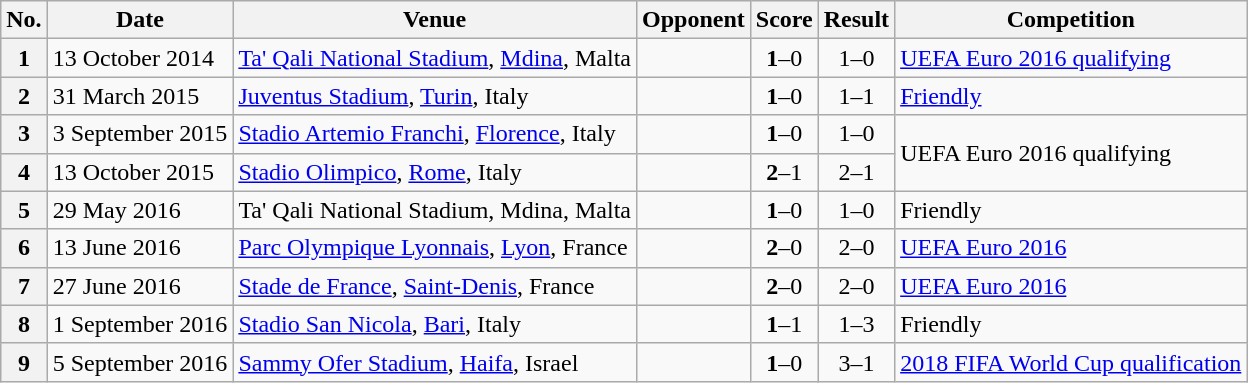<table class="wikitable sortable plainrowheaders">
<tr>
<th scope=col>No.</th>
<th scope=col data-sort-type=date>Date</th>
<th scope=col>Venue</th>
<th scope=col>Opponent</th>
<th scope=col>Score</th>
<th scope=col>Result</th>
<th scope=col>Competition</th>
</tr>
<tr>
<th scope=row>1</th>
<td>13 October 2014</td>
<td><a href='#'>Ta' Qali National Stadium</a>, <a href='#'>Mdina</a>, Malta</td>
<td></td>
<td align=center><strong>1</strong>–0</td>
<td align=center>1–0</td>
<td><a href='#'>UEFA Euro 2016 qualifying</a></td>
</tr>
<tr>
<th scope=row>2</th>
<td>31 March 2015</td>
<td><a href='#'>Juventus Stadium</a>, <a href='#'>Turin</a>, Italy</td>
<td></td>
<td align=center><strong>1</strong>–0</td>
<td align=center>1–1</td>
<td><a href='#'>Friendly</a></td>
</tr>
<tr>
<th scope=row>3</th>
<td>3 September 2015</td>
<td><a href='#'>Stadio Artemio Franchi</a>, <a href='#'>Florence</a>, Italy</td>
<td></td>
<td align=center><strong>1</strong>–0</td>
<td align=center>1–0</td>
<td rowspan=2>UEFA Euro 2016 qualifying</td>
</tr>
<tr>
<th scope=row>4</th>
<td>13 October 2015</td>
<td><a href='#'>Stadio Olimpico</a>, <a href='#'>Rome</a>, Italy</td>
<td></td>
<td align=center><strong>2</strong>–1</td>
<td align=center>2–1</td>
</tr>
<tr>
<th scope=row>5</th>
<td>29 May 2016</td>
<td>Ta' Qali National Stadium, Mdina, Malta</td>
<td></td>
<td align=center><strong>1</strong>–0</td>
<td align=center>1–0</td>
<td>Friendly</td>
</tr>
<tr>
<th scope=row>6</th>
<td>13 June 2016</td>
<td><a href='#'>Parc Olympique Lyonnais</a>, <a href='#'>Lyon</a>, France</td>
<td></td>
<td align=center><strong>2</strong>–0</td>
<td align=center>2–0</td>
<td><a href='#'>UEFA Euro 2016</a></td>
</tr>
<tr>
<th scope=row>7</th>
<td>27 June 2016</td>
<td><a href='#'>Stade de France</a>, <a href='#'>Saint-Denis</a>, France</td>
<td></td>
<td align=center><strong>2</strong>–0</td>
<td align=center>2–0</td>
<td><a href='#'>UEFA Euro 2016</a></td>
</tr>
<tr>
<th scope=row>8</th>
<td>1 September 2016</td>
<td><a href='#'>Stadio San Nicola</a>, <a href='#'>Bari</a>, Italy</td>
<td></td>
<td align=center><strong>1</strong>–1</td>
<td align=center>1–3</td>
<td>Friendly</td>
</tr>
<tr>
<th scope=row>9</th>
<td>5 September 2016</td>
<td><a href='#'>Sammy Ofer Stadium</a>, <a href='#'>Haifa</a>, Israel</td>
<td></td>
<td align=center><strong>1</strong>–0</td>
<td align=center>3–1</td>
<td><a href='#'>2018 FIFA World Cup qualification</a></td>
</tr>
</table>
